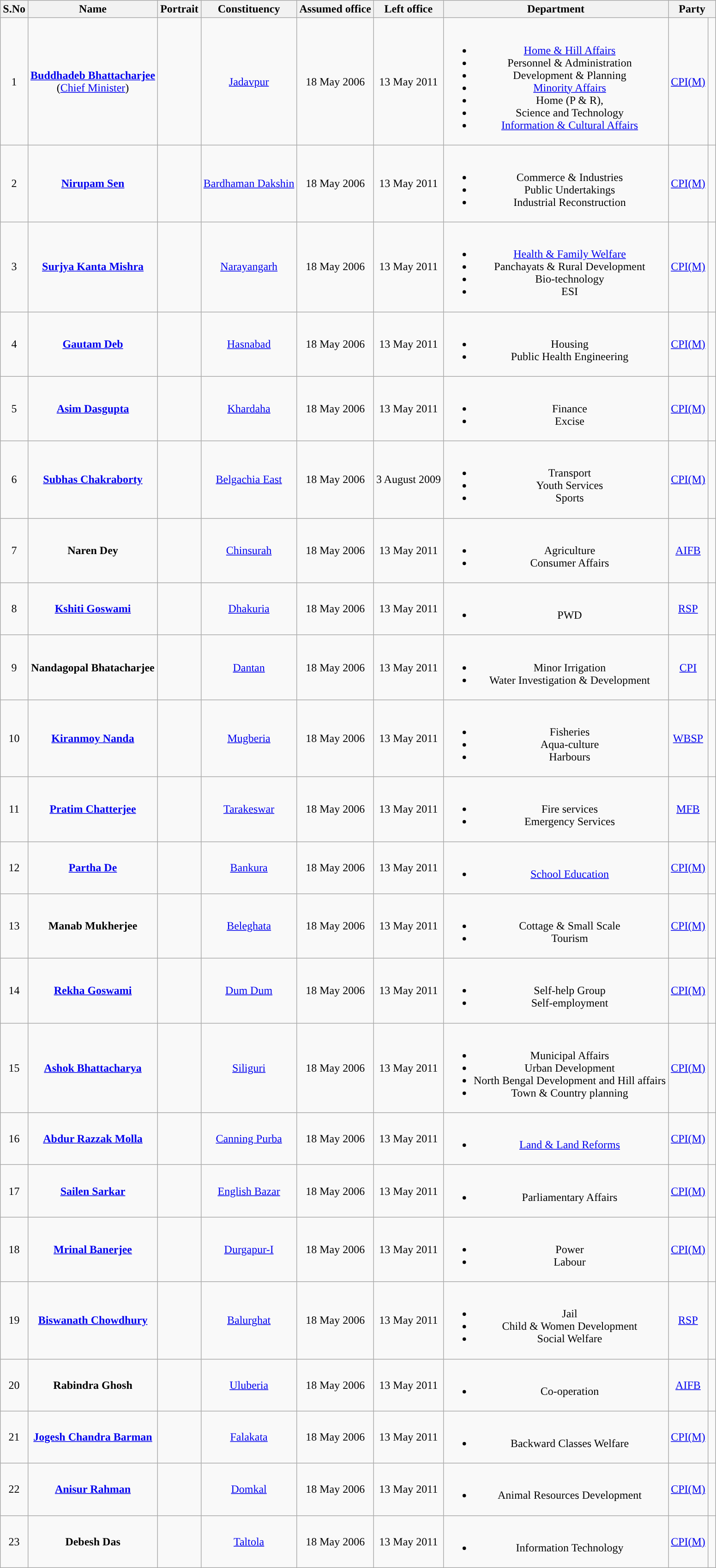<table class="wikitable sortable" style="text-align:center;">
<tr>
<th>S.No</th>
<th>Name</th>
<th>Portrait</th>
<th>Constituency</th>
<th>Assumed office</th>
<th>Left office</th>
<th>Department</th>
<th colspan="2" scope="col">Party</th>
</tr>
<tr>
<td>1</td>
<td><strong><a href='#'>Buddhadeb Bhattacharjee</a></strong><br> (<a href='#'>Chief Minister</a>)</td>
<td></td>
<td><a href='#'>Jadavpur</a></td>
<td>18 May 2006</td>
<td>13 May 2011</td>
<td><br><ul><li><a href='#'>Home & Hill Affairs</a></li><li>Personnel & Administration</li><li>Development & Planning</li><li><a href='#'>Minority Affairs</a></li><li>Home (P & R),</li><li>Science and Technology</li><li><a href='#'>Information & Cultural Affairs</a></li></ul></td>
<td><a href='#'>CPI(M)</a></td>
<td width="4px" style="background-color: "></td>
</tr>
<tr>
<td>2</td>
<td><strong><a href='#'>Nirupam Sen</a></strong></td>
<td></td>
<td><a href='#'>Bardhaman Dakshin</a></td>
<td>18 May  2006</td>
<td>13 May 2011</td>
<td><br><ul><li>Commerce & Industries</li><li>Public Undertakings</li><li>Industrial Reconstruction</li></ul></td>
<td><a href='#'>CPI(M)</a></td>
<td width="4px" style="background-color: "></td>
</tr>
<tr>
<td>3</td>
<td><strong><a href='#'>Surjya Kanta Mishra</a></strong></td>
<td></td>
<td><a href='#'>Narayangarh</a></td>
<td>18 May  2006</td>
<td>13 May 2011</td>
<td><br><ul><li><a href='#'>Health & Family Welfare</a></li><li>Panchayats & Rural Development</li><li>Bio-technology</li><li>ESI</li></ul></td>
<td><a href='#'>CPI(M)</a></td>
<td width="4px" style="background-color: "></td>
</tr>
<tr>
<td>4</td>
<td><strong><a href='#'>Gautam Deb</a></strong></td>
<td></td>
<td><a href='#'>Hasnabad</a></td>
<td>18 May  2006</td>
<td>13 May 2011</td>
<td><br><ul><li>Housing</li><li>Public Health Engineering</li></ul></td>
<td><a href='#'>CPI(M)</a></td>
<td width="4px" style="background-color: "></td>
</tr>
<tr>
<td>5</td>
<td><strong><a href='#'>Asim Dasgupta</a></strong></td>
<td></td>
<td><a href='#'>Khardaha</a></td>
<td>18 May  2006</td>
<td>13 May 2011</td>
<td><br><ul><li>Finance</li><li>Excise</li></ul></td>
<td><a href='#'>CPI(M)</a></td>
<td width="4px" style="background-color: "></td>
</tr>
<tr>
<td>6</td>
<td><strong><a href='#'>Subhas Chakraborty</a></strong></td>
<td></td>
<td><a href='#'>Belgachia East</a></td>
<td>18 May  2006</td>
<td>3 August 2009</td>
<td><br><ul><li>Transport</li><li>Youth Services</li><li>Sports</li></ul></td>
<td><a href='#'>CPI(M)</a></td>
<td width="4px" style="background-color: "></td>
</tr>
<tr>
<td>7</td>
<td><strong>Naren Dey</strong></td>
<td></td>
<td><a href='#'>Chinsurah</a></td>
<td>18 May  2006</td>
<td>13 May 2011</td>
<td><br><ul><li>Agriculture</li><li>Consumer Affairs</li></ul></td>
<td><a href='#'>AIFB</a></td>
<td width="4px" style="background-color: "></td>
</tr>
<tr>
<td>8</td>
<td><strong><a href='#'>Kshiti Goswami</a></strong></td>
<td></td>
<td><a href='#'>Dhakuria</a></td>
<td>18 May  2006</td>
<td>13 May 2011</td>
<td><br><ul><li>PWD</li></ul></td>
<td><a href='#'>RSP</a></td>
<td width="4px" style="background-color: "></td>
</tr>
<tr>
<td>9</td>
<td><strong>Nandagopal Bhatacharjee</strong></td>
<td></td>
<td><a href='#'>Dantan</a></td>
<td>18 May  2006</td>
<td>13 May 2011</td>
<td><br><ul><li>Minor Irrigation</li><li>Water Investigation & Development</li></ul></td>
<td><a href='#'>CPI</a></td>
<td width="4px" style="background-color: "></td>
</tr>
<tr>
<td>10</td>
<td><strong><a href='#'>Kiranmoy Nanda</a></strong></td>
<td></td>
<td><a href='#'>Mugberia</a></td>
<td>18 May  2006</td>
<td>13 May 2011</td>
<td><br><ul><li>Fisheries</li><li>Aqua-culture</li><li>Harbours</li></ul></td>
<td><a href='#'>WBSP</a></td>
<td width="4px" style="background-color: "></td>
</tr>
<tr>
<td>11</td>
<td><strong><a href='#'>Pratim Chatterjee</a></strong></td>
<td></td>
<td><a href='#'>Tarakeswar</a></td>
<td>18 May  2006</td>
<td>13 May 2011</td>
<td><br><ul><li>Fire services</li><li>Emergency Services</li></ul></td>
<td><a href='#'>MFB</a></td>
<td width="4px" style="background-color: "></td>
</tr>
<tr>
<td>12</td>
<td><strong><a href='#'>Partha De</a></strong></td>
<td></td>
<td><a href='#'>Bankura</a></td>
<td>18 May  2006</td>
<td>13 May 2011</td>
<td><br><ul><li><a href='#'>School Education</a></li></ul></td>
<td><a href='#'>CPI(M)</a></td>
<td width="4px" style="background-color: "></td>
</tr>
<tr>
<td>13</td>
<td><strong>Manab Mukherjee</strong></td>
<td></td>
<td><a href='#'>Beleghata</a></td>
<td>18 May  2006</td>
<td>13 May 2011</td>
<td><br><ul><li>Cottage & Small Scale</li><li>Tourism</li></ul></td>
<td><a href='#'>CPI(M)</a></td>
<td width="4px" style="background-color: "></td>
</tr>
<tr>
<td>14</td>
<td><strong><a href='#'>Rekha Goswami</a></strong></td>
<td></td>
<td><a href='#'>Dum Dum</a></td>
<td>18 May  2006</td>
<td>13 May 2011</td>
<td><br><ul><li>Self-help Group</li><li>Self-employment</li></ul></td>
<td><a href='#'>CPI(M)</a></td>
<td width="4px" style="background-color: "></td>
</tr>
<tr>
<td>15</td>
<td><strong><a href='#'>Ashok Bhattacharya</a> </strong></td>
<td></td>
<td><a href='#'>Siliguri</a></td>
<td>18 May  2006</td>
<td>13 May 2011</td>
<td><br><ul><li>Municipal Affairs</li><li>Urban Development</li><li>North Bengal Development and Hill affairs</li><li>Town & Country planning</li></ul></td>
<td><a href='#'>CPI(M)</a></td>
<td width="4px" style="background-color: "></td>
</tr>
<tr>
<td>16</td>
<td><strong><a href='#'>Abdur Razzak Molla</a> </strong></td>
<td></td>
<td><a href='#'>Canning Purba</a></td>
<td>18 May  2006</td>
<td>13 May 2011</td>
<td><br><ul><li><a href='#'>Land & Land Reforms</a></li></ul></td>
<td><a href='#'>CPI(M)</a></td>
<td width="4px" style="background-color: "></td>
</tr>
<tr>
<td>17</td>
<td><strong><a href='#'>Sailen Sarkar</a> </strong></td>
<td></td>
<td><a href='#'>English Bazar</a></td>
<td>18 May  2006</td>
<td>13 May 2011</td>
<td><br><ul><li>Parliamentary Affairs</li></ul></td>
<td><a href='#'>CPI(M)</a></td>
<td width="4px" style="background-color: "></td>
</tr>
<tr>
<td>18</td>
<td><strong><a href='#'>Mrinal Banerjee</a> </strong></td>
<td></td>
<td><a href='#'>Durgapur-I</a></td>
<td>18 May  2006</td>
<td>13 May 2011</td>
<td><br><ul><li>Power</li><li>Labour</li></ul></td>
<td><a href='#'>CPI(M)</a></td>
<td width="4px" style="background-color: "></td>
</tr>
<tr>
<td>19</td>
<td><strong><a href='#'>Biswanath Chowdhury</a> </strong></td>
<td></td>
<td><a href='#'>Balurghat</a></td>
<td>18 May  2006</td>
<td>13 May 2011</td>
<td><br><ul><li>Jail</li><li>Child & Women Development</li><li>Social Welfare</li></ul></td>
<td><a href='#'>RSP</a></td>
<td width="4px" style="background-color: "></td>
</tr>
<tr>
<td>20</td>
<td><strong>Rabindra Ghosh</strong></td>
<td></td>
<td><a href='#'>Uluberia</a></td>
<td>18 May  2006</td>
<td>13 May 2011</td>
<td><br><ul><li>Co-operation</li></ul></td>
<td><a href='#'>AIFB</a></td>
<td width="4px" style="background-color: "></td>
</tr>
<tr>
<td>21</td>
<td><strong><a href='#'>Jogesh Chandra Barman</a> </strong></td>
<td></td>
<td><a href='#'>Falakata</a></td>
<td>18 May  2006</td>
<td>13 May 2011</td>
<td><br><ul><li>Backward Classes Welfare</li></ul></td>
<td><a href='#'>CPI(M)</a></td>
<td width="4px" style="background-color: "></td>
</tr>
<tr>
<td>22</td>
<td><strong><a href='#'>Anisur Rahman</a> </strong></td>
<td></td>
<td><a href='#'>Domkal</a></td>
<td>18 May  2006</td>
<td>13 May 2011</td>
<td><br><ul><li>Animal Resources Development</li></ul></td>
<td><a href='#'>CPI(M)</a></td>
<td width="4px" style="background-color: "></td>
</tr>
<tr>
<td>23</td>
<td><strong>Debesh Das</strong></td>
<td></td>
<td><a href='#'>Taltola</a></td>
<td>18 May  2006</td>
<td>13 May 2011</td>
<td><br><ul><li>Information Technology</li></ul></td>
<td><a href='#'>CPI(M)</a></td>
<td width="4px" style="background-color: "></td>
</tr>
</table>
